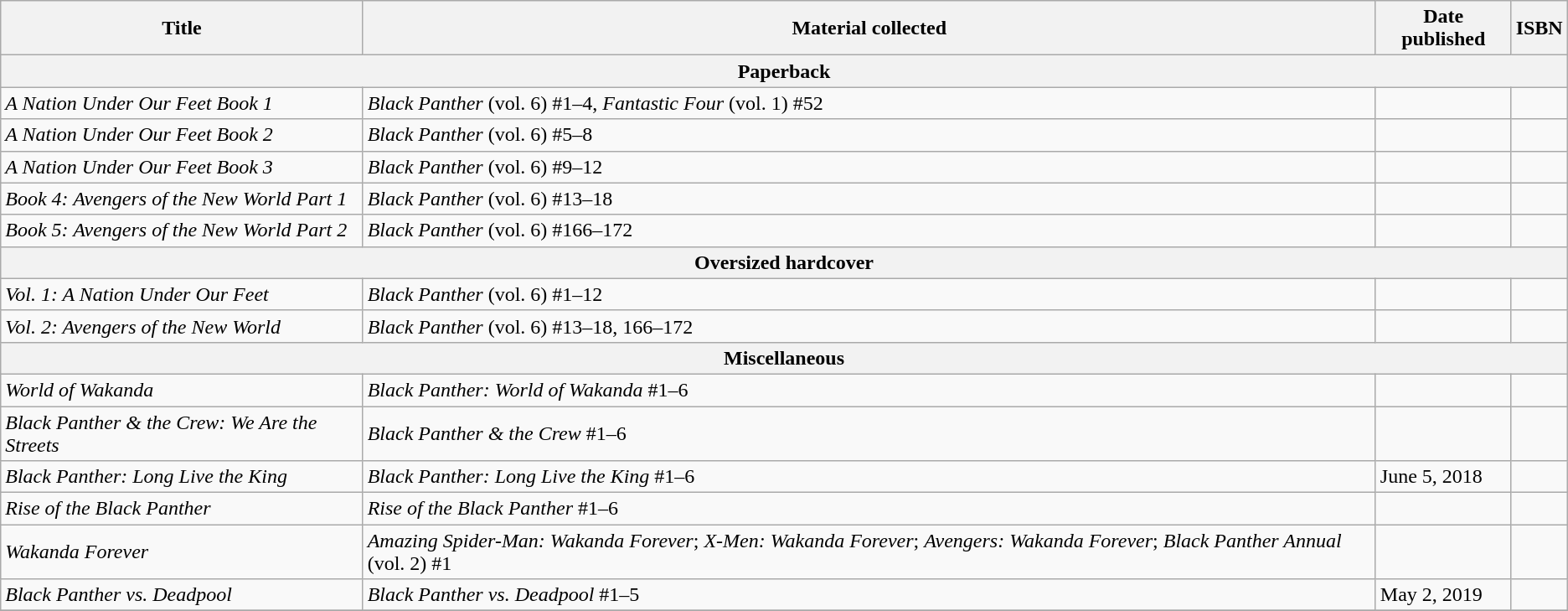<table class="wikitable sortable">
<tr>
<th>Title</th>
<th>Material collected</th>
<th>Date published</th>
<th class="unsortable">ISBN</th>
</tr>
<tr>
<th colspan="4">Paperback</th>
</tr>
<tr>
<td><em>A Nation Under Our Feet Book 1</em></td>
<td><em>Black Panther</em> (vol. 6) #1–4, <em>Fantastic Four</em> (vol. 1) #52</td>
<td></td>
<td></td>
</tr>
<tr>
<td><em>A Nation Under Our Feet Book 2</em></td>
<td><em>Black Panther</em> (vol. 6) #5–8</td>
<td></td>
<td></td>
</tr>
<tr>
<td><em>A Nation Under Our Feet Book 3</em></td>
<td><em>Black Panther</em> (vol. 6) #9–12</td>
<td></td>
<td></td>
</tr>
<tr>
<td><em>Book 4: Avengers of the New World Part 1</em></td>
<td><em>Black Panther</em> (vol. 6) #13–18</td>
<td></td>
<td></td>
</tr>
<tr>
<td><em>Book 5: Avengers of the New World Part 2</em></td>
<td><em>Black Panther</em> (vol. 6) #166–172</td>
<td></td>
<td></td>
</tr>
<tr>
<th colspan="4">Oversized hardcover</th>
</tr>
<tr>
<td><em>Vol. 1: A Nation Under Our Feet</em></td>
<td><em>Black Panther</em> (vol. 6) #1–12</td>
<td></td>
<td></td>
</tr>
<tr>
<td><em>Vol. 2: Avengers of the New World</em></td>
<td><em>Black Panther</em> (vol. 6) #13–18, 166–172</td>
<td></td>
<td></td>
</tr>
<tr>
<th colspan="4">Miscellaneous</th>
</tr>
<tr>
<td><em>World of Wakanda</em></td>
<td><em>Black Panther: World of Wakanda</em> #1–6</td>
<td></td>
<td></td>
</tr>
<tr>
<td><em>Black Panther & the Crew: We Are the Streets</em></td>
<td><em>Black Panther & the Crew</em> #1–6</td>
<td></td>
<td></td>
</tr>
<tr>
<td><em>Black Panther: Long Live the King</em></td>
<td><em>Black Panther: Long Live the King</em> #1–6</td>
<td>June 5, 2018</td>
<td></td>
</tr>
<tr>
<td><em>Rise of the Black Panther</em></td>
<td><em>Rise of the Black Panther</em> #1–6</td>
<td></td>
<td></td>
</tr>
<tr>
<td><em>Wakanda Forever</em></td>
<td><em>Amazing Spider-Man: Wakanda Forever</em>; <em>X-Men: Wakanda Forever</em>; <em>Avengers: Wakanda Forever</em>; <em>Black Panther Annual</em> (vol. 2) #1</td>
<td></td>
<td></td>
</tr>
<tr>
<td><em>Black Panther vs. Deadpool</em></td>
<td><em>Black Panther vs. Deadpool</em> #1–5</td>
<td>May 2, 2019</td>
<td></td>
</tr>
<tr>
</tr>
</table>
